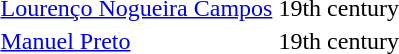<table>
<tr>
<td><a href='#'>Lourenço Nogueira Campos</a></td>
<td>19th century</td>
</tr>
<tr>
<td><a href='#'>Manuel Preto</a></td>
<td>19th century</td>
</tr>
</table>
